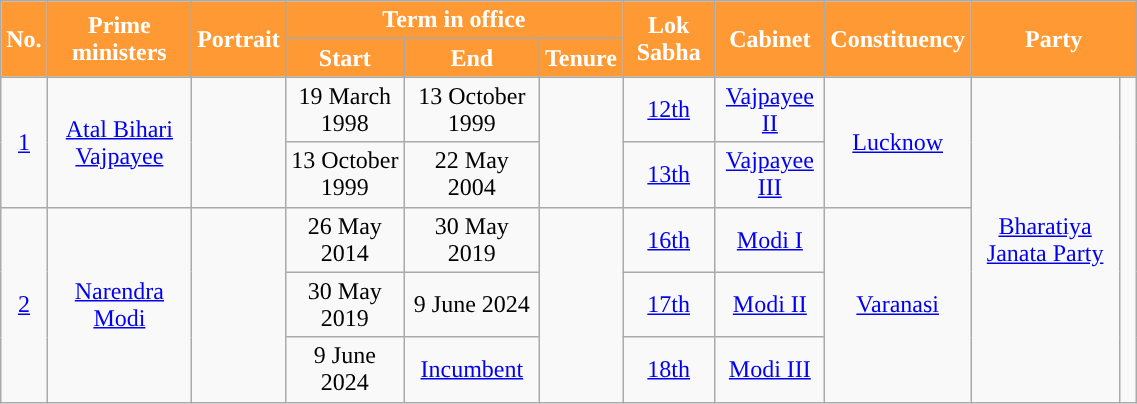<table class="wikitable sortable" style="text-align:center; width:60%; margin-top:0.5em">
<tr>
<th rowspan="2" style="background-color:#FF9933; color:white">No.</th>
<th rowspan="2" style="background-color:#FF9933; color:white">Prime ministers</th>
<th rowspan="2" style="background-color:#FF9933; color:white">Portrait</th>
<th colspan="3" style="background-color:#FF9933; color:white">Term in office</th>
<th rowspan="2" style="background-color:#FF9933; color:white">Lok Sabha</th>
<th rowspan="2" style="background-color:#FF9933; color:white">Cabinet</th>
<th rowspan="2" style="background-color:#FF9933; color:white">Constituency</th>
<th rowspan="2" colspan="2" style="background-color:#FF9933; color:white">Party</th>
</tr>
<tr>
<th style="background-color:#FF9933; color:white">Start</th>
<th style="background-color:#FF9933; color:white">End</th>
<th style="background-color:#FF9933; color:white">Tenure</th>
</tr>
<tr style="vertical-align: middle; text-align: center;">
<td rowspan="2"><a href='#'>1</a></td>
<td rowspan="2"><a href='#'>Atal Bihari Vajpayee</a></td>
<td rowspan="2"></td>
<td>19 March 1998</td>
<td>13 October 1999</td>
<td rowspan="2"></td>
<td><a href='#'>12th</a></td>
<td><a href='#'>Vajpayee II</a></td>
<td rowspan="2"><a href='#'>Lucknow</a></td>
<td rowspan="5"><a href='#'>Bharatiya Janata Party</a></td>
<td rowspan=5 style="background:"> </td>
</tr>
<tr style="vertical-align: middle; text-align: center;">
<td>13 October 1999</td>
<td>22 May 2004</td>
<td><a href='#'>13th</a></td>
<td><a href='#'>Vajpayee III</a></td>
</tr>
<tr style="vertical-align: middle; text-align: center;">
<td rowspan="3"><a href='#'>2</a></td>
<td rowspan="3"><a href='#'>Narendra Modi</a></td>
<td rowspan="3"></td>
<td>26 May 2014</td>
<td>30 May 2019</td>
<td rowspan="3"></td>
<td><a href='#'>16th</a></td>
<td><a href='#'>Modi I</a></td>
<td rowspan="3"><a href='#'>Varanasi</a></td>
</tr>
<tr style="vertical-align: middle; text-align: center;">
<td>30 May 2019</td>
<td>9 June 2024</td>
<td><a href='#'>17th</a></td>
<td><a href='#'>Modi II</a></td>
</tr>
<tr style="vertical-align: middle; text-align: center;">
<td>9 June 2024</td>
<td><a href='#'>Incumbent</a></td>
<td><a href='#'>18th</a></td>
<td><a href='#'>Modi III</a></td>
</tr>
</table>
